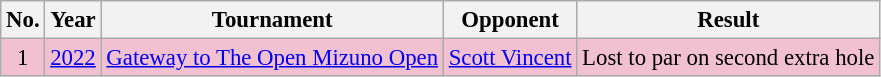<table class="wikitable" style="font-size:95%;">
<tr>
<th>No.</th>
<th>Year</th>
<th>Tournament</th>
<th>Opponent</th>
<th>Result</th>
</tr>
<tr style="background:#F2C1D1;">
<td align=center>1</td>
<td><a href='#'>2022</a></td>
<td><a href='#'>Gateway to The Open Mizuno Open</a></td>
<td> <a href='#'>Scott Vincent</a></td>
<td>Lost to par on second extra hole</td>
</tr>
</table>
